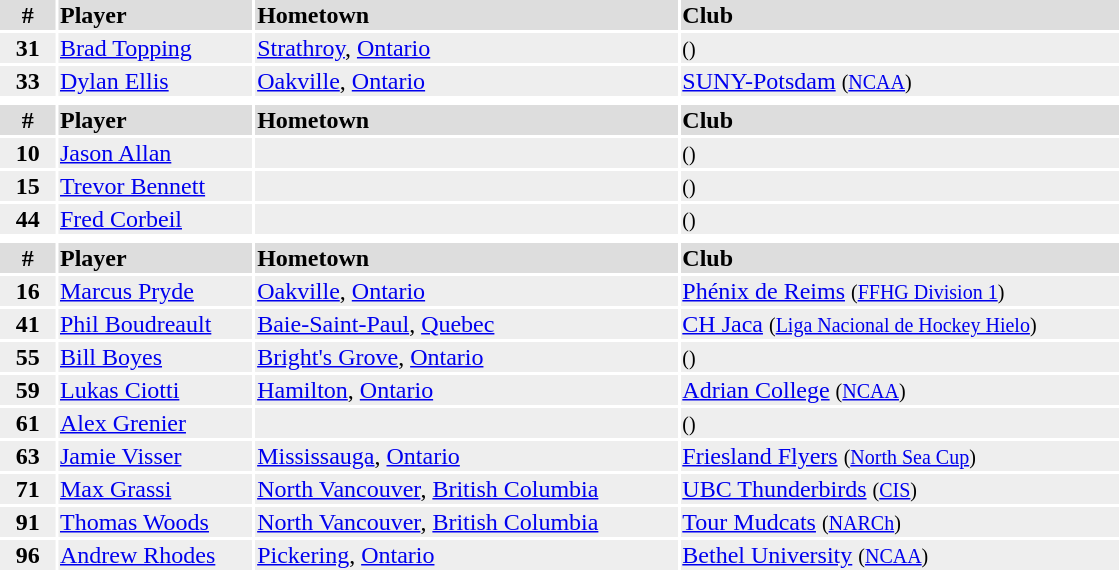<table width=750>
<tr>
<th colspan=9></th>
</tr>
<tr bgcolor="#dddddd">
<th width=5%>#</th>
<td align=left!!width=35%><strong>Player</strong></td>
<td align=center!!width=20%><strong>Hometown</strong></td>
<td align=center!!width=35%><strong>Club</strong></td>
</tr>
<tr bgcolor="#eeeeee">
<td align=center><strong>31</strong></td>
<td><a href='#'>Brad Topping</a></td>
<td><a href='#'>Strathroy</a>, <a href='#'>Ontario</a></td>
<td>  <small>()</small></td>
</tr>
<tr bgcolor="#eeeeee">
<td align=center><strong>33</strong></td>
<td><a href='#'>Dylan Ellis</a></td>
<td><a href='#'>Oakville</a>, <a href='#'>Ontario</a></td>
<td> <a href='#'>SUNY-Potsdam</a> <small>(<a href='#'>NCAA</a>)</small></td>
</tr>
<tr>
<th colspan=9></th>
</tr>
<tr bgcolor="#dddddd">
<th width=5%>#</th>
<td align=left!!width=35%><strong>Player</strong></td>
<td align=center!!width=20%><strong>Hometown</strong></td>
<td align=center!!width=35%><strong>Club</strong></td>
</tr>
<tr bgcolor="#eeeeee">
<td align=center><strong>10</strong></td>
<td><a href='#'>Jason Allan</a></td>
<td></td>
<td>  <small>()</small></td>
</tr>
<tr bgcolor="#eeeeee">
<td align=center><strong>15</strong></td>
<td><a href='#'>Trevor Bennett</a></td>
<td></td>
<td>  <small>()</small></td>
</tr>
<tr bgcolor="#eeeeee">
<td align=center><strong>44</strong></td>
<td><a href='#'>Fred Corbeil</a></td>
<td></td>
<td> <small>()</small></td>
</tr>
<tr>
<th colspan=9></th>
</tr>
<tr bgcolor="#dddddd">
<th width=5%>#</th>
<td align=left!!width=35%><strong>Player</strong></td>
<td align=center!!width=20%><strong>Hometown</strong></td>
<td align=center!!width=35%><strong>Club</strong></td>
</tr>
<tr bgcolor="#eeeeee">
<td align=center><strong>16</strong></td>
<td><a href='#'>Marcus Pryde</a></td>
<td><a href='#'>Oakville</a>, <a href='#'>Ontario</a></td>
<td> <a href='#'>Phénix de Reims</a> <small>(<a href='#'>FFHG Division 1</a>)</small></td>
</tr>
<tr bgcolor="#eeeeee">
<td align=center><strong>41</strong></td>
<td><a href='#'>Phil Boudreault</a></td>
<td><a href='#'>Baie-Saint-Paul</a>, <a href='#'>Quebec</a></td>
<td> <a href='#'>CH Jaca</a> <small>(<a href='#'>Liga Nacional de Hockey Hielo</a>)</small></td>
</tr>
<tr bgcolor="#eeeeee">
<td align=center><strong>55</strong></td>
<td><a href='#'>Bill Boyes</a></td>
<td><a href='#'>Bright's Grove</a>, <a href='#'>Ontario</a></td>
<td> <small>()</small></td>
</tr>
<tr bgcolor="#eeeeee">
<td align=center><strong>59</strong></td>
<td><a href='#'>Lukas Ciotti</a></td>
<td><a href='#'>Hamilton</a>, <a href='#'>Ontario</a></td>
<td> <a href='#'>Adrian College</a> <small>(<a href='#'>NCAA</a>)</small></td>
</tr>
<tr bgcolor="#eeeeee">
<td align=center><strong>61</strong></td>
<td><a href='#'>Alex Grenier</a></td>
<td></td>
<td>  <small>()</small></td>
</tr>
<tr bgcolor="#eeeeee">
<td align=center><strong>63</strong></td>
<td><a href='#'>Jamie Visser</a></td>
<td><a href='#'>Mississauga</a>, <a href='#'>Ontario</a></td>
<td> <a href='#'>Friesland Flyers</a> <small>(<a href='#'>North Sea Cup</a>)</small></td>
</tr>
<tr bgcolor="#eeeeee">
<td align=center><strong>71</strong></td>
<td><a href='#'>Max Grassi</a></td>
<td><a href='#'>North Vancouver</a>, <a href='#'>British Columbia</a></td>
<td> <a href='#'>UBC Thunderbirds</a> <small>(<a href='#'>CIS</a>)</small></td>
</tr>
<tr bgcolor="#eeeeee">
<td align=center><strong>91</strong></td>
<td><a href='#'>Thomas Woods</a></td>
<td><a href='#'>North Vancouver</a>, <a href='#'>British Columbia</a></td>
<td> <a href='#'>Tour Mudcats</a> <small>(<a href='#'>NARCh</a>)</small></td>
</tr>
<tr bgcolor="#eeeeee">
<td align=center><strong>96</strong></td>
<td><a href='#'>Andrew Rhodes</a></td>
<td><a href='#'>Pickering</a>, <a href='#'>Ontario</a></td>
<td> <a href='#'>Bethel University</a> <small>(<a href='#'>NCAA</a>)</small></td>
</tr>
</table>
